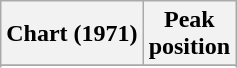<table class="wikitable sortable plainrowheaders" style="text-align:center">
<tr>
<th scope="col">Chart (1971)</th>
<th scope="col">Peak<br> position</th>
</tr>
<tr>
</tr>
<tr>
</tr>
</table>
